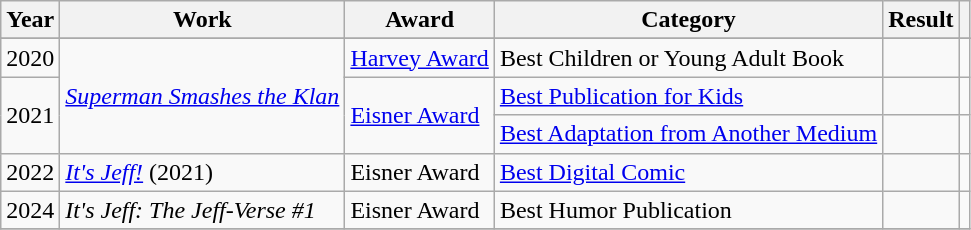<table class="wikitable sortable">
<tr>
<th>Year</th>
<th>Work</th>
<th>Award</th>
<th>Category</th>
<th>Result</th>
<th class="unsortable"></th>
</tr>
<tr>
</tr>
<tr>
<td>2020</td>
<td rowspan="3"><em><a href='#'>Superman Smashes the Klan</a></em></td>
<td><a href='#'>Harvey Award</a></td>
<td>Best Children or Young Adult Book</td>
<td></td>
<td></td>
</tr>
<tr>
<td rowspan="2">2021</td>
<td rowspan="2"><a href='#'>Eisner Award</a></td>
<td><a href='#'>Best Publication for Kids</a></td>
<td></td>
<td></td>
</tr>
<tr>
<td><a href='#'>Best Adaptation from Another Medium</a></td>
<td></td>
<td></td>
</tr>
<tr>
<td>2022</td>
<td><em><a href='#'>It's Jeff!</a></em> (2021)</td>
<td>Eisner Award</td>
<td><a href='#'>Best Digital Comic</a></td>
<td></td>
<td></td>
</tr>
<tr>
<td>2024</td>
<td><em>It's Jeff: The Jeff-Verse #1</em></td>
<td>Eisner Award</td>
<td>Best Humor Publication</td>
<td></td>
<td></td>
</tr>
<tr>
</tr>
</table>
